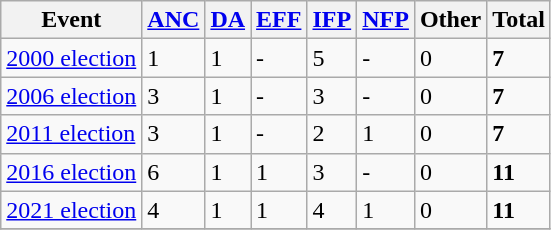<table class="wikitable">
<tr>
<th>Event</th>
<th><a href='#'>ANC</a></th>
<th><a href='#'>DA</a></th>
<th><a href='#'>EFF</a></th>
<th><a href='#'>IFP</a></th>
<th><a href='#'>NFP</a></th>
<th>Other</th>
<th>Total</th>
</tr>
<tr>
<td><a href='#'>2000 election</a></td>
<td>1</td>
<td>1</td>
<td>-</td>
<td>5</td>
<td>-</td>
<td>0</td>
<td><strong>7</strong></td>
</tr>
<tr>
<td><a href='#'>2006 election</a></td>
<td>3</td>
<td>1</td>
<td>-</td>
<td>3</td>
<td>-</td>
<td>0</td>
<td><strong>7</strong></td>
</tr>
<tr>
<td><a href='#'>2011 election</a></td>
<td>3</td>
<td>1</td>
<td>-</td>
<td>2</td>
<td>1</td>
<td>0</td>
<td><strong>7</strong></td>
</tr>
<tr>
<td><a href='#'>2016 election</a></td>
<td>6</td>
<td>1</td>
<td>1</td>
<td>3</td>
<td>-</td>
<td>0</td>
<td><strong>11</strong></td>
</tr>
<tr>
<td><a href='#'>2021 election</a></td>
<td>4</td>
<td>1</td>
<td>1</td>
<td>4</td>
<td>1</td>
<td>0</td>
<td><strong>11</strong></td>
</tr>
<tr>
</tr>
</table>
